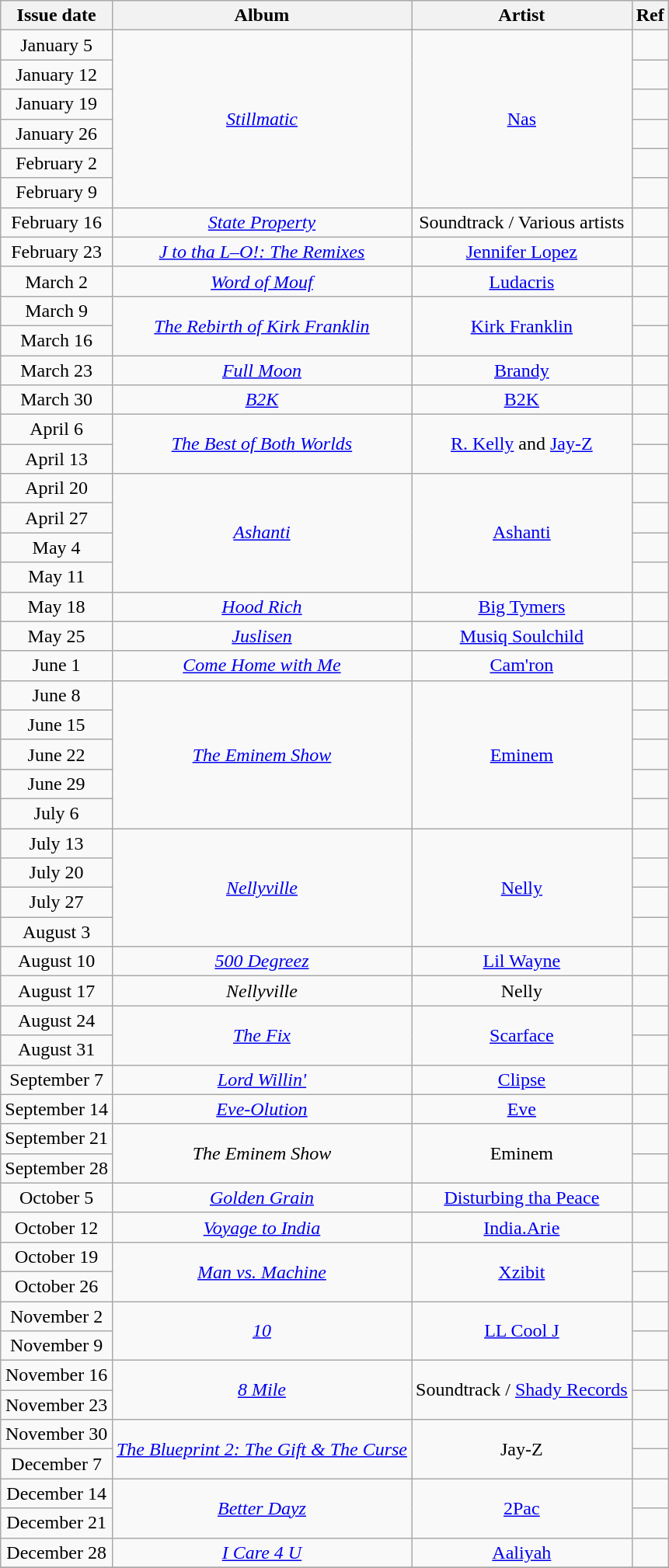<table class="wikitable" style="text-align: center;">
<tr>
<th>Issue date</th>
<th>Album</th>
<th>Artist</th>
<th>Ref</th>
</tr>
<tr>
<td>January 5</td>
<td rowspan="6"><em><a href='#'>Stillmatic</a></em></td>
<td rowspan="6"><a href='#'>Nas</a></td>
<td></td>
</tr>
<tr>
<td>January 12</td>
<td></td>
</tr>
<tr>
<td>January 19</td>
<td></td>
</tr>
<tr>
<td>January 26</td>
<td></td>
</tr>
<tr>
<td>February 2</td>
<td></td>
</tr>
<tr>
<td>February 9</td>
<td></td>
</tr>
<tr>
<td>February 16</td>
<td><em><a href='#'>State Property</a></em></td>
<td>Soundtrack / Various artists</td>
<td></td>
</tr>
<tr>
<td>February 23</td>
<td><em><a href='#'>J to tha L–O!: The Remixes</a></em></td>
<td><a href='#'>Jennifer Lopez</a></td>
<td></td>
</tr>
<tr>
<td>March 2</td>
<td><em><a href='#'>Word of Mouf</a></em></td>
<td><a href='#'>Ludacris</a></td>
<td></td>
</tr>
<tr>
<td>March 9</td>
<td rowspan="2"><em><a href='#'>The Rebirth of Kirk Franklin</a></em></td>
<td rowspan="2"><a href='#'>Kirk Franklin</a></td>
<td></td>
</tr>
<tr>
<td>March 16</td>
<td></td>
</tr>
<tr>
<td>March 23</td>
<td><em><a href='#'>Full Moon</a></em></td>
<td><a href='#'>Brandy</a></td>
<td></td>
</tr>
<tr>
<td>March 30</td>
<td><em><a href='#'>B2K</a></em></td>
<td><a href='#'>B2K</a></td>
<td></td>
</tr>
<tr>
<td>April 6</td>
<td rowspan="2"><em><a href='#'>The Best of Both Worlds</a></em></td>
<td rowspan="2"><a href='#'>R. Kelly</a> and <a href='#'>Jay-Z</a></td>
<td></td>
</tr>
<tr>
<td>April 13</td>
<td></td>
</tr>
<tr>
<td>April 20</td>
<td rowspan="4"><em><a href='#'>Ashanti</a></em></td>
<td rowspan="4"><a href='#'>Ashanti</a></td>
<td></td>
</tr>
<tr>
<td>April 27</td>
<td></td>
</tr>
<tr>
<td>May 4</td>
<td></td>
</tr>
<tr>
<td>May 11</td>
<td></td>
</tr>
<tr>
<td>May 18</td>
<td><em><a href='#'>Hood Rich</a></em></td>
<td><a href='#'>Big Tymers</a></td>
<td></td>
</tr>
<tr>
<td>May 25</td>
<td><em><a href='#'>Juslisen</a></em></td>
<td><a href='#'>Musiq Soulchild</a></td>
<td></td>
</tr>
<tr>
<td>June 1</td>
<td><em><a href='#'>Come Home with Me</a></em></td>
<td><a href='#'>Cam'ron</a></td>
<td></td>
</tr>
<tr>
<td>June 8</td>
<td rowspan="5"><em><a href='#'>The Eminem Show</a></em></td>
<td rowspan="5"><a href='#'>Eminem</a></td>
<td></td>
</tr>
<tr>
<td>June 15</td>
<td></td>
</tr>
<tr>
<td>June 22</td>
<td></td>
</tr>
<tr>
<td>June 29</td>
<td></td>
</tr>
<tr>
<td>July 6</td>
<td></td>
</tr>
<tr>
<td>July 13</td>
<td rowspan="4"><em><a href='#'>Nellyville</a></em></td>
<td rowspan="4"><a href='#'>Nelly</a></td>
<td></td>
</tr>
<tr>
<td>July 20</td>
<td></td>
</tr>
<tr>
<td>July 27</td>
<td></td>
</tr>
<tr>
<td>August 3</td>
<td></td>
</tr>
<tr>
<td>August 10</td>
<td><em><a href='#'>500 Degreez</a></em></td>
<td><a href='#'>Lil Wayne</a></td>
<td></td>
</tr>
<tr>
<td>August 17</td>
<td><em>Nellyville</em></td>
<td>Nelly</td>
<td></td>
</tr>
<tr>
<td>August 24</td>
<td rowspan="2"><em><a href='#'>The Fix</a></em></td>
<td rowspan="2"><a href='#'>Scarface</a></td>
<td></td>
</tr>
<tr>
<td>August 31</td>
<td></td>
</tr>
<tr>
<td>September 7</td>
<td><em><a href='#'>Lord Willin'</a></em></td>
<td><a href='#'>Clipse</a></td>
<td></td>
</tr>
<tr>
<td>September 14</td>
<td><em><a href='#'>Eve-Olution</a></em></td>
<td><a href='#'>Eve</a></td>
<td></td>
</tr>
<tr>
<td>September 21</td>
<td rowspan="2"><em>The Eminem Show</em></td>
<td rowspan="2">Eminem</td>
<td></td>
</tr>
<tr>
<td>September 28</td>
<td></td>
</tr>
<tr>
<td>October 5</td>
<td><em><a href='#'>Golden Grain</a></em></td>
<td><a href='#'>Disturbing tha Peace</a></td>
<td></td>
</tr>
<tr>
<td>October 12</td>
<td><em><a href='#'>Voyage to India</a></em></td>
<td><a href='#'>India.Arie</a></td>
<td></td>
</tr>
<tr>
<td>October 19</td>
<td rowspan="2"><em><a href='#'>Man vs. Machine</a></em></td>
<td rowspan="2"><a href='#'>Xzibit</a></td>
<td></td>
</tr>
<tr>
<td>October 26</td>
<td></td>
</tr>
<tr>
<td>November 2</td>
<td rowspan="2"><em><a href='#'>10</a></em></td>
<td rowspan="2"><a href='#'>LL Cool J</a></td>
<td></td>
</tr>
<tr>
<td>November 9</td>
<td></td>
</tr>
<tr>
<td>November 16</td>
<td rowspan="2"><em><a href='#'>8 Mile</a></em></td>
<td rowspan="2">Soundtrack / <a href='#'>Shady Records</a></td>
<td></td>
</tr>
<tr>
<td>November 23</td>
<td></td>
</tr>
<tr>
<td>November 30</td>
<td rowspan="2"><em><a href='#'>The Blueprint 2: The Gift & The Curse</a></em></td>
<td rowspan="2">Jay-Z</td>
<td></td>
</tr>
<tr>
<td>December 7</td>
<td></td>
</tr>
<tr>
<td>December 14</td>
<td rowspan="2"><em><a href='#'>Better Dayz</a></em></td>
<td rowspan="2"><a href='#'>2Pac</a></td>
<td></td>
</tr>
<tr>
<td>December 21</td>
<td></td>
</tr>
<tr>
<td>December 28</td>
<td><em><a href='#'>I Care 4 U</a></em></td>
<td><a href='#'>Aaliyah</a></td>
<td></td>
</tr>
<tr>
</tr>
</table>
